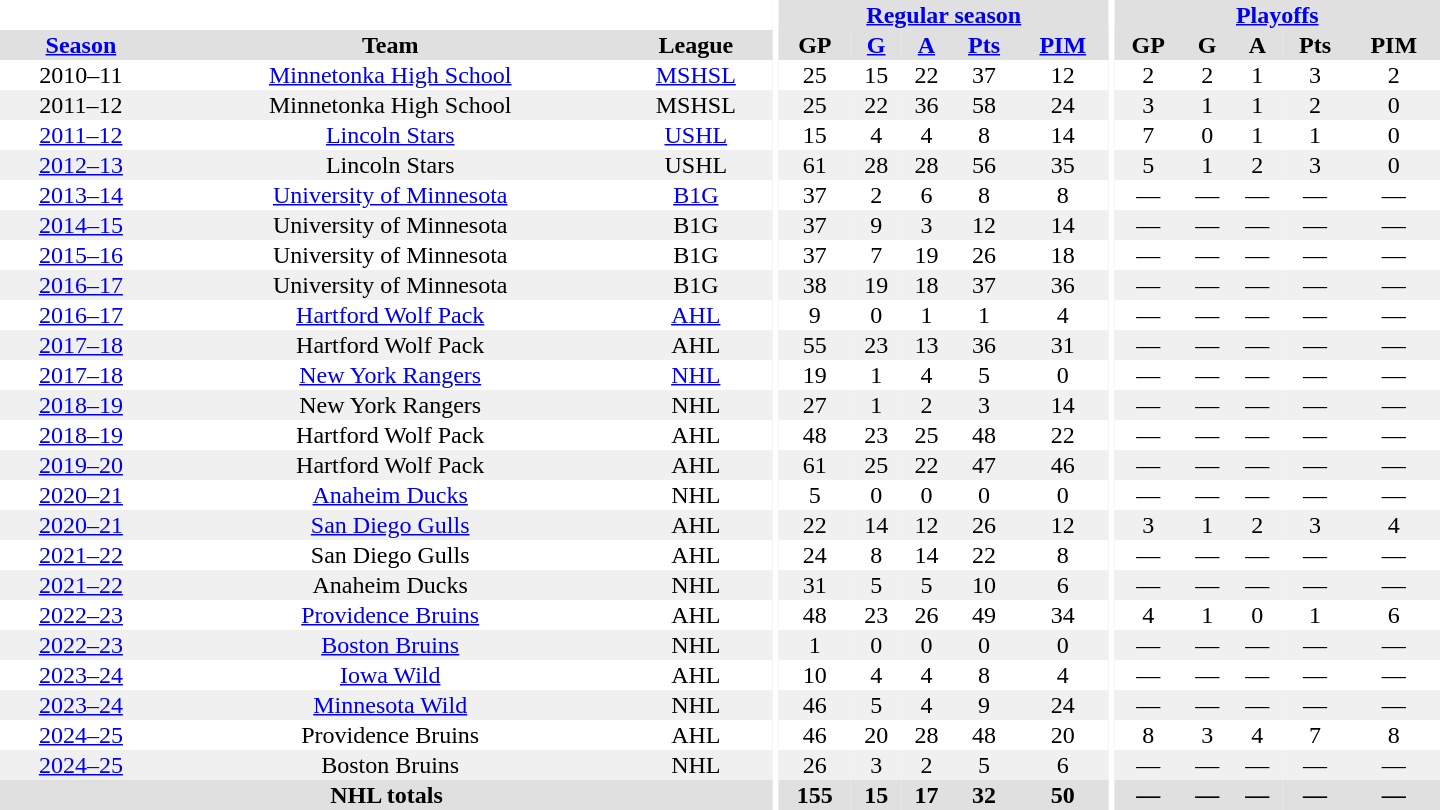<table border="0" cellpadding="1" cellspacing="0" style="text-align:center; width:60em">
<tr bgcolor="#e0e0e0">
<th colspan="3" bgcolor="#ffffff"></th>
<th rowspan="99" bgcolor="#ffffff"></th>
<th colspan="5"><a href='#'>Regular season</a></th>
<th rowspan="99" bgcolor="#ffffff"></th>
<th colspan="5"><a href='#'>Playoffs</a></th>
</tr>
<tr bgcolor="#e0e0e0">
<th><a href='#'>Season</a></th>
<th>Team</th>
<th>League</th>
<th>GP</th>
<th><a href='#'>G</a></th>
<th><a href='#'>A</a></th>
<th><a href='#'>Pts</a></th>
<th><a href='#'>PIM</a></th>
<th>GP</th>
<th>G</th>
<th>A</th>
<th>Pts</th>
<th>PIM</th>
</tr>
<tr>
<td>2010–11</td>
<td><a href='#'>Minnetonka High School</a></td>
<td><a href='#'>MSHSL</a></td>
<td>25</td>
<td>15</td>
<td>22</td>
<td>37</td>
<td>12</td>
<td>2</td>
<td>2</td>
<td>1</td>
<td>3</td>
<td>2</td>
</tr>
<tr bgcolor="#f0f0f0">
<td>2011–12</td>
<td>Minnetonka High School</td>
<td>MSHSL</td>
<td>25</td>
<td>22</td>
<td>36</td>
<td>58</td>
<td>24</td>
<td>3</td>
<td>1</td>
<td>1</td>
<td>2</td>
<td>0</td>
</tr>
<tr>
<td><a href='#'>2011–12</a></td>
<td><a href='#'>Lincoln Stars</a></td>
<td><a href='#'>USHL</a></td>
<td>15</td>
<td>4</td>
<td>4</td>
<td>8</td>
<td>14</td>
<td>7</td>
<td>0</td>
<td>1</td>
<td>1</td>
<td>0</td>
</tr>
<tr bgcolor="#f0f0f0">
<td><a href='#'>2012–13</a></td>
<td>Lincoln Stars</td>
<td>USHL</td>
<td>61</td>
<td>28</td>
<td>28</td>
<td>56</td>
<td>35</td>
<td>5</td>
<td>1</td>
<td>2</td>
<td>3</td>
<td>0</td>
</tr>
<tr>
<td><a href='#'>2013–14</a></td>
<td><a href='#'>University of Minnesota</a></td>
<td><a href='#'>B1G</a></td>
<td>37</td>
<td>2</td>
<td>6</td>
<td>8</td>
<td>8</td>
<td>—</td>
<td>—</td>
<td>—</td>
<td>—</td>
<td>—</td>
</tr>
<tr bgcolor="#f0f0f0">
<td><a href='#'>2014–15</a></td>
<td>University of Minnesota</td>
<td>B1G</td>
<td>37</td>
<td>9</td>
<td>3</td>
<td>12</td>
<td>14</td>
<td>—</td>
<td>—</td>
<td>—</td>
<td>—</td>
<td>—</td>
</tr>
<tr>
<td><a href='#'>2015–16</a></td>
<td>University of Minnesota</td>
<td>B1G</td>
<td>37</td>
<td>7</td>
<td>19</td>
<td>26</td>
<td>18</td>
<td>—</td>
<td>—</td>
<td>—</td>
<td>—</td>
<td>—</td>
</tr>
<tr bgcolor="#f0f0f0">
<td><a href='#'>2016–17</a></td>
<td>University of Minnesota</td>
<td>B1G</td>
<td>38</td>
<td>19</td>
<td>18</td>
<td>37</td>
<td>36</td>
<td>—</td>
<td>—</td>
<td>—</td>
<td>—</td>
<td>—</td>
</tr>
<tr>
<td><a href='#'>2016–17</a></td>
<td><a href='#'>Hartford Wolf Pack</a></td>
<td><a href='#'>AHL</a></td>
<td>9</td>
<td>0</td>
<td>1</td>
<td>1</td>
<td>4</td>
<td>—</td>
<td>—</td>
<td>—</td>
<td>—</td>
<td>—</td>
</tr>
<tr bgcolor="#f0f0f0">
<td><a href='#'>2017–18</a></td>
<td>Hartford Wolf Pack</td>
<td>AHL</td>
<td>55</td>
<td>23</td>
<td>13</td>
<td>36</td>
<td>31</td>
<td>—</td>
<td>—</td>
<td>—</td>
<td>—</td>
<td>—</td>
</tr>
<tr>
<td><a href='#'>2017–18</a></td>
<td><a href='#'>New York Rangers</a></td>
<td><a href='#'>NHL</a></td>
<td>19</td>
<td>1</td>
<td>4</td>
<td>5</td>
<td>0</td>
<td>—</td>
<td>—</td>
<td>—</td>
<td>—</td>
<td>—</td>
</tr>
<tr bgcolor="#f0f0f0">
<td><a href='#'>2018–19</a></td>
<td>New York Rangers</td>
<td>NHL</td>
<td>27</td>
<td>1</td>
<td>2</td>
<td>3</td>
<td>14</td>
<td>—</td>
<td>—</td>
<td>—</td>
<td>—</td>
<td>—</td>
</tr>
<tr>
<td><a href='#'>2018–19</a></td>
<td>Hartford Wolf Pack</td>
<td>AHL</td>
<td>48</td>
<td>23</td>
<td>25</td>
<td>48</td>
<td>22</td>
<td>—</td>
<td>—</td>
<td>—</td>
<td>—</td>
<td>—</td>
</tr>
<tr bgcolor="#f0f0f0">
<td><a href='#'>2019–20</a></td>
<td>Hartford Wolf Pack</td>
<td>AHL</td>
<td>61</td>
<td>25</td>
<td>22</td>
<td>47</td>
<td>46</td>
<td>—</td>
<td>—</td>
<td>—</td>
<td>—</td>
<td>—</td>
</tr>
<tr>
<td><a href='#'>2020–21</a></td>
<td><a href='#'>Anaheim Ducks</a></td>
<td>NHL</td>
<td>5</td>
<td>0</td>
<td>0</td>
<td>0</td>
<td>0</td>
<td>—</td>
<td>—</td>
<td>—</td>
<td>—</td>
<td>—</td>
</tr>
<tr bgcolor="#f0f0f0">
<td><a href='#'>2020–21</a></td>
<td><a href='#'>San Diego Gulls</a></td>
<td>AHL</td>
<td>22</td>
<td>14</td>
<td>12</td>
<td>26</td>
<td>12</td>
<td>3</td>
<td>1</td>
<td>2</td>
<td>3</td>
<td>4</td>
</tr>
<tr>
<td><a href='#'>2021–22</a></td>
<td>San Diego Gulls</td>
<td>AHL</td>
<td>24</td>
<td>8</td>
<td>14</td>
<td>22</td>
<td>8</td>
<td>—</td>
<td>—</td>
<td>—</td>
<td>—</td>
<td>—</td>
</tr>
<tr bgcolor="#f0f0f0">
<td><a href='#'>2021–22</a></td>
<td>Anaheim Ducks</td>
<td>NHL</td>
<td>31</td>
<td>5</td>
<td>5</td>
<td>10</td>
<td>6</td>
<td>—</td>
<td>—</td>
<td>—</td>
<td>—</td>
<td>—</td>
</tr>
<tr>
<td><a href='#'>2022–23</a></td>
<td><a href='#'>Providence Bruins</a></td>
<td>AHL</td>
<td>48</td>
<td>23</td>
<td>26</td>
<td>49</td>
<td>34</td>
<td>4</td>
<td>1</td>
<td>0</td>
<td>1</td>
<td>6</td>
</tr>
<tr bgcolor="#f0f0f0">
<td><a href='#'>2022–23</a></td>
<td><a href='#'>Boston Bruins</a></td>
<td>NHL</td>
<td>1</td>
<td>0</td>
<td>0</td>
<td>0</td>
<td>0</td>
<td>—</td>
<td>—</td>
<td>—</td>
<td>—</td>
<td>—</td>
</tr>
<tr>
<td><a href='#'>2023–24</a></td>
<td><a href='#'>Iowa Wild</a></td>
<td>AHL</td>
<td>10</td>
<td>4</td>
<td>4</td>
<td>8</td>
<td>4</td>
<td>—</td>
<td>—</td>
<td>—</td>
<td>—</td>
<td>—</td>
</tr>
<tr bgcolor="#f0f0f0">
<td><a href='#'>2023–24</a></td>
<td><a href='#'>Minnesota Wild</a></td>
<td>NHL</td>
<td>46</td>
<td>5</td>
<td>4</td>
<td>9</td>
<td>24</td>
<td>—</td>
<td>—</td>
<td>—</td>
<td>—</td>
<td>—</td>
</tr>
<tr>
<td><a href='#'>2024–25</a></td>
<td>Providence Bruins</td>
<td>AHL</td>
<td>46</td>
<td>20</td>
<td>28</td>
<td>48</td>
<td>20</td>
<td>8</td>
<td>3</td>
<td>4</td>
<td>7</td>
<td>8</td>
</tr>
<tr bgcolor="#f0f0f0">
<td><a href='#'>2024–25</a></td>
<td>Boston Bruins</td>
<td>NHL</td>
<td>26</td>
<td>3</td>
<td>2</td>
<td>5</td>
<td>6</td>
<td>—</td>
<td>—</td>
<td>—</td>
<td>—</td>
<td>—</td>
</tr>
<tr bgcolor="#e0e0e0">
<th colspan="3">NHL totals</th>
<th>155</th>
<th>15</th>
<th>17</th>
<th>32</th>
<th>50</th>
<th>—</th>
<th>—</th>
<th>—</th>
<th>—</th>
<th>—</th>
</tr>
</table>
